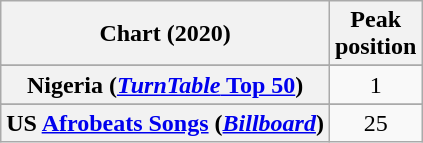<table class="wikitable sortable plainrowheaders" style="text-align:center">
<tr>
<th scope="col">Chart (2020)</th>
<th scope="col">Peak<br>position</th>
</tr>
<tr>
</tr>
<tr>
<th scope="row">Nigeria (<a href='#'><em>TurnTable</em> Top 50</a>)</th>
<td>1</td>
</tr>
<tr>
</tr>
<tr>
</tr>
<tr>
<th scope="row">US <a href='#'>Afrobeats Songs</a> (<em><a href='#'>Billboard</a></em>)</th>
<td>25</td>
</tr>
</table>
